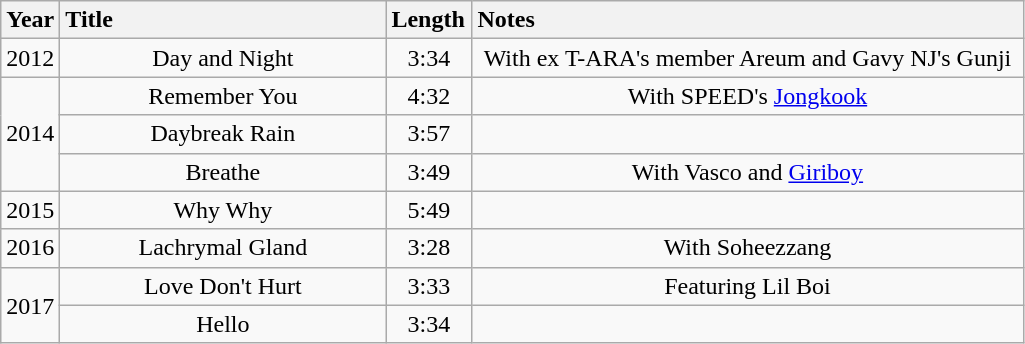<table class="wikitable" style="text-align:center;">
<tr>
<th style="width:15px; text-align:center;">Year</th>
<th style="width:210px; text-align:left;">Title</th>
<th style="width:50px; text-align:left;">Length</th>
<th style="width:360px; text-align:left;">Notes</th>
</tr>
<tr>
<td>2012</td>
<td>Day and Night</td>
<td>3:34</td>
<td>With ex T-ARA's member Areum and Gavy NJ's Gunji</td>
</tr>
<tr>
<td rowspan="3">2014</td>
<td>Remember You</td>
<td>4:32</td>
<td>With SPEED's <a href='#'>Jongkook</a></td>
</tr>
<tr>
<td>Daybreak Rain</td>
<td>3:57</td>
<td></td>
</tr>
<tr>
<td>Breathe</td>
<td>3:49</td>
<td>With Vasco and <a href='#'>Giriboy</a></td>
</tr>
<tr>
<td>2015</td>
<td>Why Why</td>
<td>5:49</td>
<td></td>
</tr>
<tr>
<td>2016</td>
<td>Lachrymal Gland</td>
<td>3:28</td>
<td>With Soheezzang</td>
</tr>
<tr>
<td rowspan="2">2017</td>
<td>Love Don't Hurt</td>
<td>3:33</td>
<td>Featuring Lil Boi</td>
</tr>
<tr>
<td>Hello</td>
<td>3:34</td>
<td></td>
</tr>
</table>
